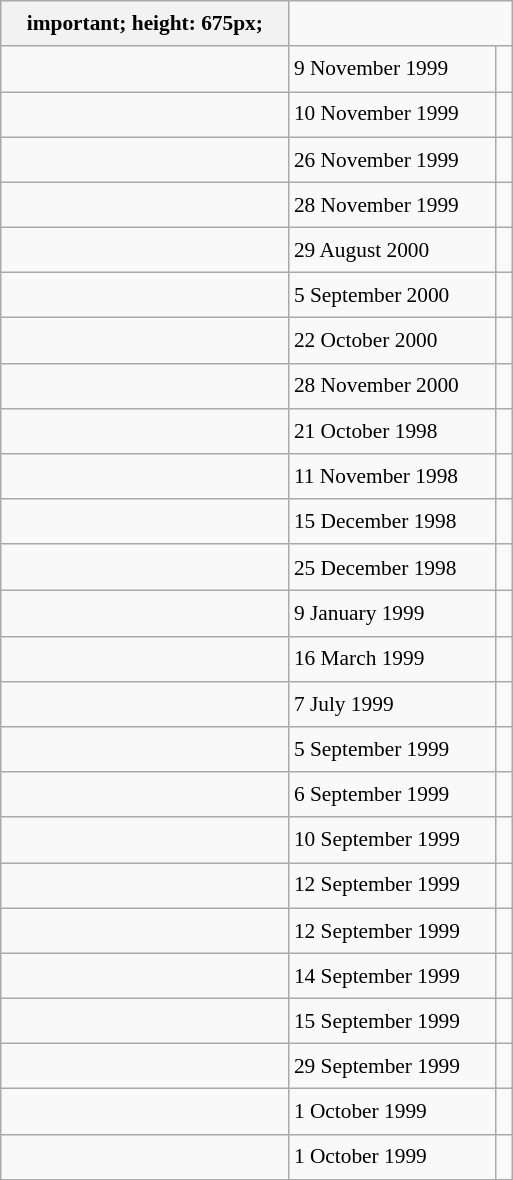<table class="wikitable" style="font-size: 89%; float: left; width: 24em; margin-right: 1em; line-height: 1.65em">
<tr>
<th>important; height: 675px;</th>
</tr>
<tr>
<td></td>
<td>9 November 1999</td>
<td><small></small></td>
</tr>
<tr>
<td></td>
<td>10 November 1999</td>
<td><small></small></td>
</tr>
<tr>
<td></td>
<td>26 November 1999</td>
<td><small></small></td>
</tr>
<tr>
<td></td>
<td>28 November 1999</td>
<td><small></small></td>
</tr>
<tr>
<td></td>
<td>29 August 2000</td>
<td><small></small></td>
</tr>
<tr>
<td></td>
<td>5 September 2000</td>
<td><small></small></td>
</tr>
<tr>
<td></td>
<td>22 October 2000</td>
<td><small></small></td>
</tr>
<tr>
<td></td>
<td>28 November 2000</td>
<td><small></small></td>
</tr>
<tr>
<td></td>
<td>21 October 1998</td>
<td><small></small></td>
</tr>
<tr>
<td></td>
<td>11 November 1998</td>
<td><small></small></td>
</tr>
<tr>
<td></td>
<td>15 December 1998</td>
<td><small></small></td>
</tr>
<tr>
<td></td>
<td>25 December 1998</td>
<td><small></small> </td>
</tr>
<tr>
<td></td>
<td>9 January 1999</td>
<td><small></small></td>
</tr>
<tr>
<td></td>
<td>16 March 1999</td>
<td><small></small></td>
</tr>
<tr>
<td></td>
<td>7 July 1999</td>
<td><small></small></td>
</tr>
<tr>
<td></td>
<td>5 September 1999</td>
<td><small></small></td>
</tr>
<tr>
<td></td>
<td>6 September 1999</td>
<td><small></small></td>
</tr>
<tr>
<td></td>
<td>10 September 1999</td>
<td><small></small></td>
</tr>
<tr>
<td></td>
<td>12 September 1999</td>
<td><small></small></td>
</tr>
<tr>
<td></td>
<td>12 September 1999</td>
<td><small></small></td>
</tr>
<tr>
<td></td>
<td>14 September 1999</td>
<td><small></small></td>
</tr>
<tr>
<td></td>
<td>15 September 1999</td>
<td><small></small></td>
</tr>
<tr>
<td></td>
<td>29 September 1999</td>
<td><small></small></td>
</tr>
<tr>
<td></td>
<td>1 October 1999</td>
<td><small></small></td>
</tr>
<tr>
<td></td>
<td>1 October 1999</td>
<td><small></small></td>
</tr>
</table>
